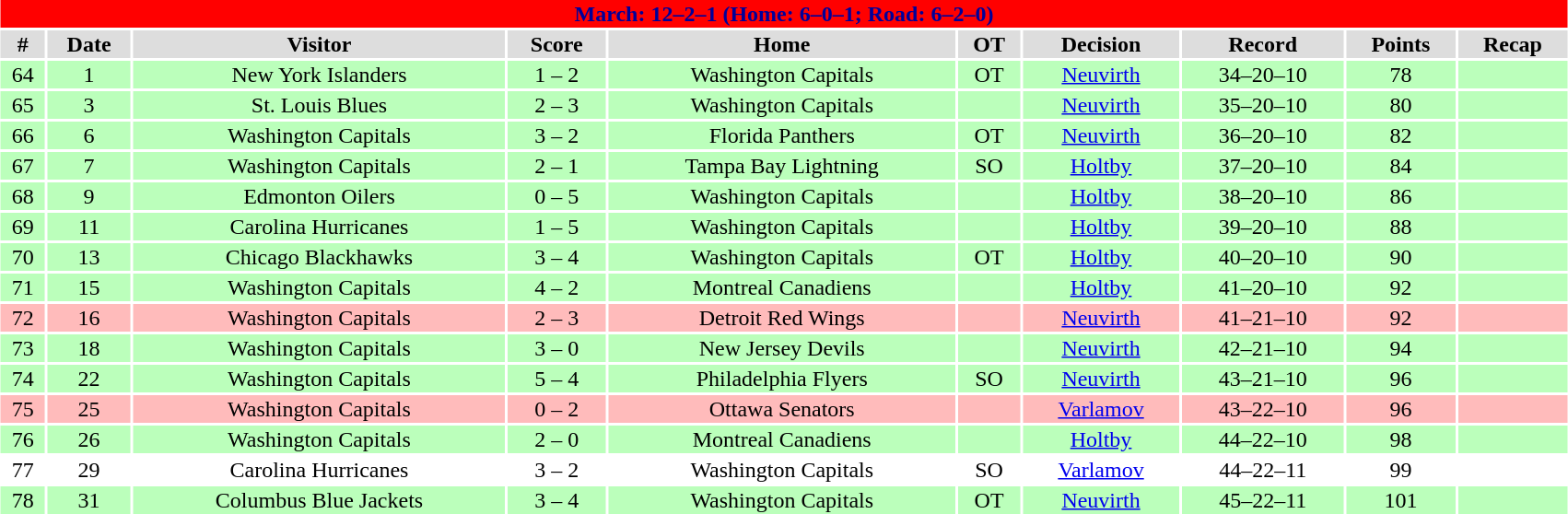<table class="toccolours collapsible collapsed" width=90% style="clear:both; margin:1.5em auto; text-align:center">
<tr>
<th colspan=11 style="background:#FF0000; color:#000099;">March: 12–2–1 (Home: 6–0–1; Road: 6–2–0)</th>
</tr>
<tr align="center" bgcolor="#dddddd">
<td><strong>#</strong></td>
<td><strong>Date</strong></td>
<td><strong>Visitor</strong></td>
<td><strong>Score</strong></td>
<td><strong>Home</strong></td>
<td><strong>OT</strong></td>
<td><strong>Decision</strong></td>
<td><strong>Record</strong></td>
<td><strong>Points</strong></td>
<td><strong>Recap</strong></td>
</tr>
<tr style="text-align:center; background:#bfb;">
<td>64</td>
<td>1</td>
<td>New York Islanders</td>
<td>1 – 2</td>
<td>Washington Capitals</td>
<td>OT</td>
<td><a href='#'>Neuvirth</a></td>
<td>34–20–10</td>
<td>78</td>
<td></td>
</tr>
<tr style="text-align:center; background:#bfb;">
<td>65</td>
<td>3</td>
<td>St. Louis Blues</td>
<td>2 – 3</td>
<td>Washington Capitals</td>
<td></td>
<td><a href='#'>Neuvirth</a></td>
<td>35–20–10</td>
<td>80</td>
<td></td>
</tr>
<tr style="text-align:center; background:#bfb;">
<td>66</td>
<td>6</td>
<td>Washington Capitals</td>
<td>3 – 2</td>
<td>Florida Panthers</td>
<td>OT</td>
<td><a href='#'>Neuvirth</a></td>
<td>36–20–10</td>
<td>82</td>
<td></td>
</tr>
<tr style="text-align:center; background:#bfb">
<td>67</td>
<td>7</td>
<td>Washington Capitals</td>
<td>2 – 1</td>
<td>Tampa Bay Lightning</td>
<td>SO</td>
<td><a href='#'>Holtby</a></td>
<td>37–20–10</td>
<td>84</td>
<td></td>
</tr>
<tr style="text-align:center; background:#bfb">
<td>68</td>
<td>9</td>
<td>Edmonton Oilers</td>
<td>0 – 5</td>
<td>Washington Capitals</td>
<td></td>
<td><a href='#'>Holtby</a></td>
<td>38–20–10</td>
<td>86</td>
<td></td>
</tr>
<tr style="text-align:center; background:#bfb">
<td>69</td>
<td>11</td>
<td>Carolina Hurricanes</td>
<td>1 – 5</td>
<td>Washington Capitals</td>
<td></td>
<td><a href='#'>Holtby</a></td>
<td>39–20–10</td>
<td>88</td>
<td></td>
</tr>
<tr style="text-align:center; background:#bfb">
<td>70</td>
<td>13</td>
<td>Chicago Blackhawks</td>
<td>3 – 4</td>
<td>Washington Capitals</td>
<td>OT</td>
<td><a href='#'>Holtby</a></td>
<td>40–20–10</td>
<td>90</td>
<td></td>
</tr>
<tr style="text-align:center; background:#bfb">
<td>71</td>
<td>15</td>
<td>Washington Capitals</td>
<td>4 – 2</td>
<td>Montreal Canadiens</td>
<td></td>
<td><a href='#'>Holtby</a></td>
<td>41–20–10</td>
<td>92</td>
<td></td>
</tr>
<tr style="text-align:center; background:#fbb">
<td>72</td>
<td>16</td>
<td>Washington Capitals</td>
<td>2 – 3</td>
<td>Detroit Red Wings</td>
<td></td>
<td><a href='#'>Neuvirth</a></td>
<td>41–21–10</td>
<td>92</td>
<td></td>
</tr>
<tr style="text-align:center; background:#bfb">
<td>73</td>
<td>18</td>
<td>Washington Capitals</td>
<td>3 – 0</td>
<td>New Jersey Devils</td>
<td></td>
<td><a href='#'>Neuvirth</a></td>
<td>42–21–10</td>
<td>94</td>
<td></td>
</tr>
<tr style="text-align:center; background:#bfb">
<td>74</td>
<td>22</td>
<td>Washington Capitals</td>
<td>5 – 4</td>
<td>Philadelphia Flyers</td>
<td>SO</td>
<td><a href='#'>Neuvirth</a></td>
<td>43–21–10</td>
<td>96</td>
<td></td>
</tr>
<tr style="text-align:center; background:#fbb">
<td>75</td>
<td>25</td>
<td>Washington Capitals</td>
<td>0 – 2</td>
<td>Ottawa Senators</td>
<td></td>
<td><a href='#'>Varlamov</a></td>
<td>43–22–10</td>
<td>96</td>
<td></td>
</tr>
<tr style="text-align:center; background:#bfb">
<td>76</td>
<td>26</td>
<td>Washington Capitals</td>
<td>2 – 0</td>
<td>Montreal Canadiens</td>
<td></td>
<td><a href='#'>Holtby</a></td>
<td>44–22–10</td>
<td>98</td>
<td></td>
</tr>
<tr style="text-align:center; background:">
<td>77</td>
<td>29</td>
<td>Carolina Hurricanes</td>
<td>3 – 2</td>
<td>Washington Capitals</td>
<td>SO</td>
<td><a href='#'>Varlamov</a></td>
<td>44–22–11</td>
<td>99</td>
<td></td>
</tr>
<tr style="text-align:center; background:#bfb">
<td>78</td>
<td>31</td>
<td>Columbus Blue Jackets</td>
<td>3 – 4</td>
<td>Washington Capitals</td>
<td>OT</td>
<td><a href='#'>Neuvirth</a></td>
<td>45–22–11</td>
<td>101</td>
<td></td>
</tr>
</table>
